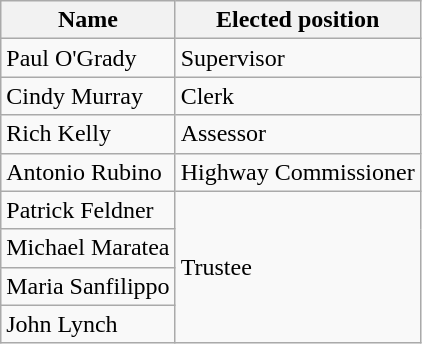<table class="wikitable">
<tr>
<th>Name</th>
<th>Elected position</th>
</tr>
<tr>
<td>Paul O'Grady</td>
<td>Supervisor</td>
</tr>
<tr>
<td>Cindy Murray</td>
<td>Clerk</td>
</tr>
<tr>
<td>Rich Kelly</td>
<td>Assessor</td>
</tr>
<tr>
<td>Antonio Rubino</td>
<td>Highway Commissioner</td>
</tr>
<tr>
<td>Patrick Feldner</td>
<td rowspan=4>Trustee</td>
</tr>
<tr>
<td>Michael Maratea</td>
</tr>
<tr>
<td>Maria Sanfilippo</td>
</tr>
<tr>
<td>John Lynch</td>
</tr>
</table>
